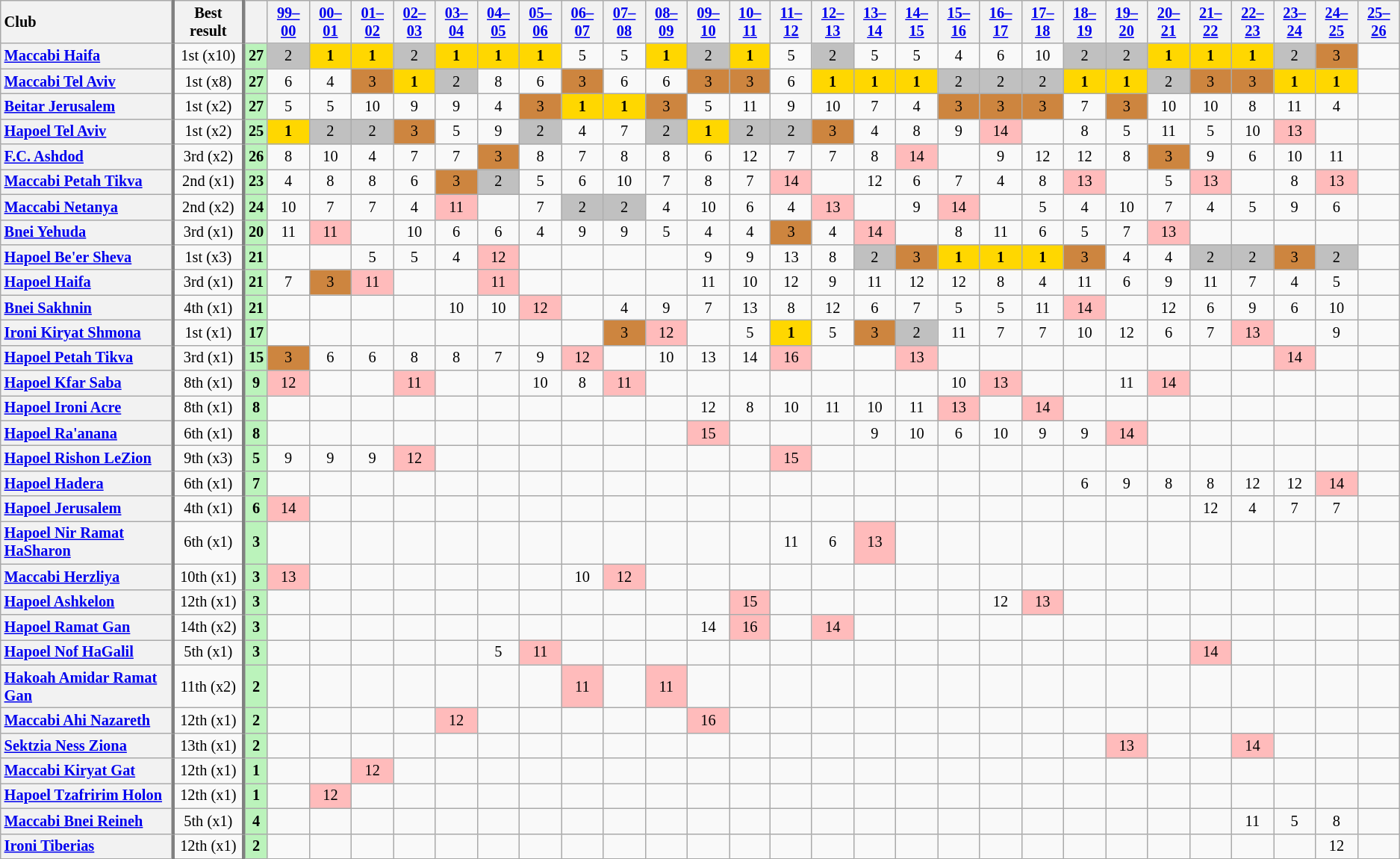<table class="wikitable sortable sort-under-center" style="text-align:center; font-size:85%">
<tr>
<th style="text-align:left">Club</th>
<th style="border-left:3px solid grey; border-right:3px solid grey;">Best result</th>
<th></th>
<th><a href='#'>99–00</a></th>
<th><a href='#'>00–01</a></th>
<th><a href='#'>01–02</a></th>
<th><a href='#'>02–03</a></th>
<th><a href='#'>03–04</a></th>
<th><a href='#'>04–05</a></th>
<th><a href='#'>05–06</a></th>
<th><a href='#'>06–07</a></th>
<th><a href='#'>07–08</a></th>
<th><a href='#'>08–09</a></th>
<th><a href='#'>09–10</a></th>
<th><a href='#'>10–11</a></th>
<th><a href='#'>11–12</a></th>
<th><a href='#'>12–13</a></th>
<th><a href='#'>13–14</a></th>
<th><a href='#'>14–15</a></th>
<th><a href='#'>15–16</a></th>
<th><a href='#'>16–17</a></th>
<th><a href='#'>17–18</a></th>
<th><a href='#'>18–19</a></th>
<th><a href='#'>19–20</a></th>
<th><a href='#'>20–21</a></th>
<th><a href='#'>21–22</a></th>
<th><a href='#'>22–23</a></th>
<th><a href='#'>23–24</a></th>
<th><a href='#'>24–25</a></th>
<th><a href='#'>25–26</a></th>
</tr>
<tr>
<th style="text-align:left"><a href='#'>Maccabi Haifa</a></th>
<td style="border-left:3px solid grey; border-right:3px solid grey;">1st (x10)</td>
<td bgcolor=BBF3BB><strong>27</strong></td>
<td bgcolor=silver>2</td>
<td bgcolor=gold><strong>1</strong></td>
<td bgcolor=gold><strong>1</strong></td>
<td bgcolor=silver>2</td>
<td bgcolor=gold><strong>1</strong></td>
<td bgcolor=gold><strong>1</strong></td>
<td bgcolor=gold><strong>1</strong></td>
<td>5</td>
<td>5</td>
<td bgcolor=gold><strong>1</strong></td>
<td bgcolor=silver>2</td>
<td bgcolor=gold><strong>1</strong></td>
<td>5</td>
<td bgcolor=silver>2</td>
<td>5</td>
<td>5</td>
<td>4</td>
<td>6</td>
<td>10</td>
<td bgcolor=silver>2</td>
<td bgcolor=silver>2</td>
<td bgcolor=gold><strong>1</strong></td>
<td bgcolor=gold><strong>1</strong></td>
<td bgcolor=gold><strong>1</strong></td>
<td bgcolor=silver>2</td>
<td bgcolor=peru>3</td>
<td></td>
</tr>
<tr>
<th style="text-align:left"><a href='#'>Maccabi Tel Aviv</a></th>
<td style="border-left:3px solid grey; border-right:3px solid grey;">1st (x8)</td>
<td bgcolor=BBF3BB><strong>27</strong></td>
<td>6</td>
<td>4</td>
<td bgcolor=peru>3</td>
<td bgcolor=gold><strong>1</strong></td>
<td bgcolor=silver>2</td>
<td>8</td>
<td>6</td>
<td bgcolor=peru>3</td>
<td>6</td>
<td>6</td>
<td bgcolor=peru>3</td>
<td bgcolor=peru>3</td>
<td>6</td>
<td bgcolor=gold><strong>1</strong></td>
<td bgcolor=gold><strong>1</strong></td>
<td bgcolor=gold><strong>1</strong></td>
<td bgcolor=silver>2</td>
<td bgcolor=silver>2</td>
<td bgcolor=silver>2</td>
<td bgcolor=gold><strong>1</strong></td>
<td bgcolor=gold><strong>1</strong></td>
<td bgcolor=silver>2</td>
<td bgcolor=peru>3</td>
<td bgcolor=peru>3</td>
<td bgcolor=gold><strong>1</strong></td>
<td bgcolor=gold><strong>1</strong></td>
<td></td>
</tr>
<tr>
<th style="text-align:left"><a href='#'>Beitar Jerusalem</a></th>
<td style="border-left:3px solid grey; border-right:3px solid grey;">1st (x2)</td>
<td bgcolor=BBF3BB><strong>27</strong></td>
<td>5</td>
<td>5</td>
<td>10</td>
<td>9</td>
<td>9</td>
<td>4</td>
<td bgcolor=peru>3</td>
<td bgcolor=gold><strong>1</strong></td>
<td bgcolor=gold><strong>1</strong></td>
<td bgcolor=peru>3</td>
<td>5</td>
<td>11</td>
<td>9</td>
<td>10</td>
<td>7</td>
<td>4</td>
<td bgcolor=peru>3</td>
<td bgcolor=peru>3</td>
<td bgcolor=peru>3</td>
<td>7</td>
<td bgcolor=peru>3</td>
<td>10</td>
<td>10</td>
<td>8</td>
<td>11</td>
<td>4</td>
<td></td>
</tr>
<tr>
<th style="text-align:left"><a href='#'>Hapoel Tel Aviv</a></th>
<td style="border-left:3px solid grey; border-right:3px solid grey;">1st (x2)</td>
<td bgcolor=BBF3BB><strong>25</strong></td>
<td bgcolor=gold><strong>1</strong></td>
<td bgcolor=silver>2</td>
<td bgcolor=silver>2</td>
<td bgcolor=peru>3</td>
<td>5</td>
<td>9</td>
<td bgcolor=silver>2</td>
<td>4</td>
<td>7</td>
<td bgcolor=silver>2</td>
<td bgcolor=gold><strong>1</strong></td>
<td bgcolor=silver>2</td>
<td bgcolor=silver>2</td>
<td bgcolor=peru>3</td>
<td>4</td>
<td>8</td>
<td>9</td>
<td bgcolor=FFBBBB>14</td>
<td></td>
<td>8</td>
<td>5</td>
<td>11</td>
<td>5</td>
<td>10</td>
<td bgcolor=FFBBBB>13</td>
<td></td>
<td></td>
</tr>
<tr>
<th style="text-align:left"><a href='#'>F.C. Ashdod</a></th>
<td style="border-left:3px solid grey; border-right:3px solid grey;">3rd (x2)</td>
<td bgcolor=BBF3BB><strong>26</strong></td>
<td>8</td>
<td>10</td>
<td>4</td>
<td>7</td>
<td>7</td>
<td bgcolor=peru>3</td>
<td>8</td>
<td>7</td>
<td>8</td>
<td>8</td>
<td>6</td>
<td>12</td>
<td>7</td>
<td>7</td>
<td>8</td>
<td bgcolor=FFBBBB>14</td>
<td></td>
<td>9</td>
<td>12</td>
<td>12</td>
<td>8</td>
<td bgcolor=peru>3</td>
<td>9</td>
<td>6</td>
<td>10</td>
<td>11</td>
<td></td>
</tr>
<tr>
<th style="text-align:left"><a href='#'>Maccabi Petah Tikva</a></th>
<td style="border-left:3px solid grey; border-right:3px solid grey;">2nd (x1)</td>
<td bgcolor=BBF3BB><strong>23</strong></td>
<td>4</td>
<td>8</td>
<td>8</td>
<td>6</td>
<td bgcolor=peru>3</td>
<td bgcolor=silver>2</td>
<td>5</td>
<td>6</td>
<td>10</td>
<td>7</td>
<td>8</td>
<td>7</td>
<td bgcolor=FFBBBB>14</td>
<td></td>
<td>12</td>
<td>6</td>
<td>7</td>
<td>4</td>
<td>8</td>
<td bgcolor=FFBBBB>13</td>
<td></td>
<td>5</td>
<td bgcolor=FFBBBB>13</td>
<td></td>
<td>8</td>
<td bgcolor=FFBBBB>13</td>
<td></td>
</tr>
<tr>
<th style="text-align:left"><a href='#'>Maccabi Netanya</a></th>
<td style="border-left:3px solid grey; border-right:3px solid grey;">2nd (x2)</td>
<td bgcolor=BBF3BB><strong>24</strong></td>
<td>10</td>
<td>7</td>
<td>7</td>
<td>4</td>
<td bgcolor=FFBBBB>11</td>
<td></td>
<td>7</td>
<td bgcolor=silver>2</td>
<td bgcolor=silver>2</td>
<td>4</td>
<td>10</td>
<td>6</td>
<td>4</td>
<td bgcolor=FFBBBB>13</td>
<td></td>
<td>9</td>
<td bgcolor=FFBBBB>14</td>
<td></td>
<td>5</td>
<td>4</td>
<td>10</td>
<td>7</td>
<td>4</td>
<td>5</td>
<td>9</td>
<td>6</td>
<td></td>
</tr>
<tr>
<th style="text-align:left"><a href='#'>Bnei Yehuda</a></th>
<td style="border-left:3px solid grey; border-right:3px solid grey;">3rd (x1)</td>
<td bgcolor=BBF3BB><strong>20</strong></td>
<td>11</td>
<td bgcolor=FFBBBB>11</td>
<td></td>
<td>10</td>
<td>6</td>
<td>6</td>
<td>4</td>
<td>9</td>
<td>9</td>
<td>5</td>
<td>4</td>
<td>4</td>
<td bgcolor=peru>3</td>
<td>4</td>
<td bgcolor=FFBBBB>14</td>
<td></td>
<td>8</td>
<td>11</td>
<td>6</td>
<td>5</td>
<td>7</td>
<td bgcolor=FFBBBB>13</td>
<td></td>
<td></td>
<td></td>
<td></td>
<td></td>
</tr>
<tr>
<th style="text-align:left"><a href='#'>Hapoel Be'er Sheva</a></th>
<td style="border-left:3px solid grey; border-right:3px solid grey;">1st (x3)</td>
<td bgcolor=BBF3BB><strong>21</strong></td>
<td></td>
<td></td>
<td>5</td>
<td>5</td>
<td>4</td>
<td bgcolor=FFBBBB>12</td>
<td></td>
<td></td>
<td></td>
<td></td>
<td>9</td>
<td>9</td>
<td>13</td>
<td>8</td>
<td bgcolor=silver>2</td>
<td bgcolor=peru>3</td>
<td bgcolor=gold><strong>1</strong></td>
<td bgcolor=gold><strong>1</strong></td>
<td bgcolor=gold><strong>1</strong></td>
<td bgcolor=peru>3</td>
<td>4</td>
<td>4</td>
<td bgcolor=silver>2</td>
<td bgcolor=silver>2</td>
<td bgcolor=peru>3</td>
<td bgcolor=silver>2</td>
<td></td>
</tr>
<tr>
<th style="text-align:left"><a href='#'>Hapoel Haifa</a></th>
<td style="border-left:3px solid grey; border-right:3px solid grey;">3rd (x1)</td>
<td bgcolor=BBF3BB><strong>21</strong></td>
<td>7</td>
<td bgcolor=peru>3</td>
<td bgcolor=FFBBBB>11</td>
<td></td>
<td></td>
<td bgcolor=FFBBBB>11</td>
<td></td>
<td></td>
<td></td>
<td></td>
<td>11</td>
<td>10</td>
<td>12</td>
<td>9</td>
<td>11</td>
<td>12</td>
<td>12</td>
<td>8</td>
<td>4</td>
<td>11</td>
<td>6</td>
<td>9</td>
<td>11</td>
<td>7</td>
<td>4</td>
<td>5</td>
<td></td>
</tr>
<tr>
<th style="text-align:left"><a href='#'>Bnei Sakhnin</a></th>
<td style="border-left:3px solid grey; border-right:3px solid grey;">4th (x1)</td>
<td bgcolor=BBF3BB><strong>21</strong></td>
<td></td>
<td></td>
<td></td>
<td></td>
<td>10</td>
<td>10</td>
<td bgcolor=FFBBBB>12</td>
<td></td>
<td>4</td>
<td>9</td>
<td>7</td>
<td>13</td>
<td>8</td>
<td>12</td>
<td>6</td>
<td>7</td>
<td>5</td>
<td>5</td>
<td>11</td>
<td bgcolor=FFBBBB>14</td>
<td></td>
<td>12</td>
<td>6</td>
<td>9</td>
<td>6</td>
<td>10</td>
<td></td>
</tr>
<tr>
<th style="text-align:left"><a href='#'>Ironi Kiryat Shmona</a></th>
<td style="border-left:3px solid grey; border-right:3px solid grey;">1st (x1)</td>
<td bgcolor=BBF3BB><strong>17</strong></td>
<td></td>
<td></td>
<td></td>
<td></td>
<td></td>
<td></td>
<td></td>
<td></td>
<td bgcolor=peru>3</td>
<td bgcolor=FFBBBB>12</td>
<td></td>
<td>5</td>
<td bgcolor=gold><strong>1</strong></td>
<td>5</td>
<td bgcolor=peru>3</td>
<td bgcolor=silver>2</td>
<td>11</td>
<td>7</td>
<td>7</td>
<td>10</td>
<td>12</td>
<td>6</td>
<td>7</td>
<td bgcolor=FFBBBB>13</td>
<td></td>
<td>9</td>
<td></td>
</tr>
<tr>
<th style="text-align:left"><a href='#'>Hapoel Petah Tikva</a></th>
<td style="border-left:3px solid grey; border-right:3px solid grey;">3rd (x1)</td>
<td bgcolor=BBF3BB><strong>15</strong></td>
<td bgcolor=peru>3</td>
<td>6</td>
<td>6</td>
<td>8</td>
<td>8</td>
<td>7</td>
<td>9</td>
<td bgcolor=FFBBBB>12</td>
<td></td>
<td>10</td>
<td>13</td>
<td>14</td>
<td bgcolor=FFBBBB>16</td>
<td></td>
<td></td>
<td bgcolor=FFBBBB>13</td>
<td></td>
<td></td>
<td></td>
<td></td>
<td></td>
<td></td>
<td></td>
<td></td>
<td bgcolor=FFBBBB>14</td>
<td></td>
<td></td>
</tr>
<tr>
<th style="text-align:left"><a href='#'>Hapoel Kfar Saba</a></th>
<td style="border-left:3px solid grey; border-right:3px solid grey;">8th (x1)</td>
<td bgcolor=BBF3BB><strong>9</strong></td>
<td bgcolor=FFBBBB>12</td>
<td></td>
<td></td>
<td bgcolor=FFBBBB>11</td>
<td></td>
<td></td>
<td>10</td>
<td>8</td>
<td bgcolor=FFBBBB>11</td>
<td></td>
<td></td>
<td></td>
<td></td>
<td></td>
<td></td>
<td></td>
<td>10</td>
<td bgcolor=FFBBBB>13</td>
<td></td>
<td></td>
<td>11</td>
<td bgcolor=FFBBBB>14</td>
<td></td>
<td></td>
<td></td>
<td></td>
<td></td>
</tr>
<tr>
<th style="text-align:left"><a href='#'>Hapoel Ironi Acre</a></th>
<td style="border-left:3px solid grey; border-right:3px solid grey;">8th (x1)</td>
<td bgcolor=BBF3BB><strong>8</strong></td>
<td></td>
<td></td>
<td></td>
<td></td>
<td></td>
<td></td>
<td></td>
<td></td>
<td></td>
<td></td>
<td>12</td>
<td>8</td>
<td>10</td>
<td>11</td>
<td>10</td>
<td>11</td>
<td bgcolor=FFBBBB>13</td>
<td></td>
<td bgcolor=FFBBBB>14</td>
<td></td>
<td></td>
<td></td>
<td></td>
<td></td>
<td></td>
<td></td>
<td></td>
</tr>
<tr>
<th style="text-align:left"><a href='#'>Hapoel Ra'anana</a></th>
<td style="border-left:3px solid grey; border-right:3px solid grey;">6th (x1)</td>
<td bgcolor=BBF3BB><strong>8</strong></td>
<td></td>
<td></td>
<td></td>
<td></td>
<td></td>
<td></td>
<td></td>
<td></td>
<td></td>
<td></td>
<td bgcolor=FFBBBB>15</td>
<td></td>
<td></td>
<td></td>
<td>9</td>
<td>10</td>
<td>6</td>
<td>10</td>
<td>9</td>
<td>9</td>
<td bgcolor=FFBBBB>14</td>
<td></td>
<td></td>
<td></td>
<td></td>
<td></td>
<td></td>
</tr>
<tr>
<th style="text-align:left"><a href='#'>Hapoel Rishon LeZion</a></th>
<td style="border-left:3px solid grey; border-right:3px solid grey;">9th (x3)</td>
<td bgcolor=BBF3BB><strong>5</strong></td>
<td>9</td>
<td>9</td>
<td>9</td>
<td bgcolor=FFBBBB>12</td>
<td></td>
<td></td>
<td></td>
<td></td>
<td></td>
<td></td>
<td></td>
<td></td>
<td bgcolor=FFBBBB>15</td>
<td></td>
<td></td>
<td></td>
<td></td>
<td></td>
<td></td>
<td></td>
<td></td>
<td></td>
<td></td>
<td></td>
<td></td>
<td></td>
<td></td>
</tr>
<tr>
<th style="text-align:left"><a href='#'>Hapoel Hadera</a></th>
<td style="border-left:3px solid grey; border-right:3px solid grey;">6th (x1)</td>
<td bgcolor=BBF3BB><strong>7</strong></td>
<td></td>
<td></td>
<td></td>
<td></td>
<td></td>
<td></td>
<td></td>
<td></td>
<td></td>
<td></td>
<td></td>
<td></td>
<td></td>
<td></td>
<td></td>
<td></td>
<td></td>
<td></td>
<td></td>
<td>6</td>
<td>9</td>
<td>8</td>
<td>8</td>
<td>12</td>
<td>12</td>
<td bgcolor=FFBBBB>14</td>
<td></td>
</tr>
<tr>
<th style="text-align:left"><a href='#'>Hapoel Jerusalem</a></th>
<td style="border-left:3px solid grey; border-right:3px solid grey;">4th (x1)</td>
<td bgcolor=BBF3BB><strong>6</strong></td>
<td bgcolor=FFBBBB>14</td>
<td></td>
<td></td>
<td></td>
<td></td>
<td></td>
<td></td>
<td></td>
<td></td>
<td></td>
<td></td>
<td></td>
<td></td>
<td></td>
<td></td>
<td></td>
<td></td>
<td></td>
<td></td>
<td></td>
<td></td>
<td></td>
<td>12</td>
<td>4</td>
<td>7</td>
<td>7</td>
<td></td>
</tr>
<tr>
<th style="text-align:left"><a href='#'>Hapoel Nir Ramat HaSharon</a></th>
<td style="border-left:3px solid grey; border-right:3px solid grey;">6th (x1)</td>
<td bgcolor=BBF3BB><strong>3</strong></td>
<td></td>
<td></td>
<td></td>
<td></td>
<td></td>
<td></td>
<td></td>
<td></td>
<td></td>
<td></td>
<td></td>
<td></td>
<td>11</td>
<td>6</td>
<td bgcolor=FFBBBB>13</td>
<td></td>
<td></td>
<td></td>
<td></td>
<td></td>
<td></td>
<td></td>
<td></td>
<td></td>
<td></td>
<td></td>
<td></td>
</tr>
<tr>
<th style="text-align:left"><a href='#'>Maccabi Herzliya</a></th>
<td style="border-left:3px solid grey; border-right:3px solid grey;">10th (x1)</td>
<td bgcolor=BBF3BB><strong>3</strong></td>
<td bgcolor=FFBBBB>13</td>
<td></td>
<td></td>
<td></td>
<td></td>
<td></td>
<td></td>
<td>10</td>
<td bgcolor=FFBBBB>12</td>
<td></td>
<td></td>
<td></td>
<td></td>
<td></td>
<td></td>
<td></td>
<td></td>
<td></td>
<td></td>
<td></td>
<td></td>
<td></td>
<td></td>
<td></td>
<td></td>
<td></td>
<td></td>
</tr>
<tr>
<th style="text-align:left"><a href='#'>Hapoel Ashkelon</a></th>
<td style="border-left:3px solid grey; border-right:3px solid grey;">12th (x1)</td>
<td bgcolor=BBF3BB><strong>3</strong></td>
<td></td>
<td></td>
<td></td>
<td></td>
<td></td>
<td></td>
<td></td>
<td></td>
<td></td>
<td></td>
<td></td>
<td bgcolor=FFBBBB>15</td>
<td></td>
<td></td>
<td></td>
<td></td>
<td></td>
<td>12</td>
<td bgcolor=FFBBBB>13</td>
<td></td>
<td></td>
<td></td>
<td></td>
<td></td>
<td></td>
<td></td>
<td></td>
</tr>
<tr>
<th style="text-align:left"><a href='#'>Hapoel Ramat Gan</a></th>
<td style="border-left:3px solid grey; border-right:3px solid grey;">14th (x2)</td>
<td bgcolor=BBF3BB><strong>3</strong></td>
<td></td>
<td></td>
<td></td>
<td></td>
<td></td>
<td></td>
<td></td>
<td></td>
<td></td>
<td></td>
<td>14</td>
<td bgcolor=FFBBBB>16</td>
<td></td>
<td bgcolor=FFBBBB>14</td>
<td></td>
<td></td>
<td></td>
<td></td>
<td></td>
<td></td>
<td></td>
<td></td>
<td></td>
<td></td>
<td></td>
<td></td>
<td></td>
</tr>
<tr>
<th style="text-align:left"><a href='#'>Hapoel Nof HaGalil</a></th>
<td style="border-left:3px solid grey; border-right:3px solid grey;">5th (x1)</td>
<td bgcolor=BBF3BB><strong>3</strong></td>
<td></td>
<td></td>
<td></td>
<td></td>
<td></td>
<td>5</td>
<td bgcolor=FFBBBB>11</td>
<td></td>
<td></td>
<td></td>
<td></td>
<td></td>
<td></td>
<td></td>
<td></td>
<td></td>
<td></td>
<td></td>
<td></td>
<td></td>
<td></td>
<td></td>
<td bgcolor=FFBBBB>14</td>
<td></td>
<td></td>
<td></td>
<td></td>
</tr>
<tr>
<th style="text-align:left"><a href='#'>Hakoah Amidar Ramat Gan</a></th>
<td style="border-left:3px solid grey; border-right:3px solid grey;">11th (x2)</td>
<td bgcolor=BBF3BB><strong>2</strong></td>
<td></td>
<td></td>
<td></td>
<td></td>
<td></td>
<td></td>
<td></td>
<td bgcolor=FFBBBB>11</td>
<td></td>
<td bgcolor=FFBBBB>11</td>
<td></td>
<td></td>
<td></td>
<td></td>
<td></td>
<td></td>
<td></td>
<td></td>
<td></td>
<td></td>
<td></td>
<td></td>
<td></td>
<td></td>
<td></td>
<td></td>
<td></td>
</tr>
<tr>
<th style="text-align:left"><a href='#'>Maccabi Ahi Nazareth</a></th>
<td style="border-left:3px solid grey; border-right:3px solid grey;">12th (x1)</td>
<td bgcolor=BBF3BB><strong>2</strong></td>
<td></td>
<td></td>
<td></td>
<td></td>
<td bgcolor=FFBBBB>12</td>
<td></td>
<td></td>
<td></td>
<td></td>
<td></td>
<td bgcolor=FFBBBB>16</td>
<td></td>
<td></td>
<td></td>
<td></td>
<td></td>
<td></td>
<td></td>
<td></td>
<td></td>
<td></td>
<td></td>
<td></td>
<td></td>
<td></td>
<td></td>
<td></td>
</tr>
<tr>
<th style="text-align:left"><a href='#'>Sektzia Ness Ziona</a></th>
<td style="border-left:3px solid grey; border-right:3px solid grey;">13th (x1)</td>
<td bgcolor=BBF3BB><strong>2</strong></td>
<td></td>
<td></td>
<td></td>
<td></td>
<td></td>
<td></td>
<td></td>
<td></td>
<td></td>
<td></td>
<td></td>
<td></td>
<td></td>
<td></td>
<td></td>
<td></td>
<td></td>
<td></td>
<td></td>
<td></td>
<td bgcolor=FFBBBB>13</td>
<td></td>
<td></td>
<td bgcolor=FFBBBB>14</td>
<td></td>
<td></td>
<td></td>
</tr>
<tr>
<th style="text-align:left"><a href='#'>Maccabi Kiryat Gat</a></th>
<td style="border-left:3px solid grey; border-right:3px solid grey;">12th (x1)</td>
<td bgcolor=BBF3BB><strong>1</strong></td>
<td></td>
<td></td>
<td bgcolor=FFBBBB>12</td>
<td></td>
<td></td>
<td></td>
<td></td>
<td></td>
<td></td>
<td></td>
<td></td>
<td></td>
<td></td>
<td></td>
<td></td>
<td></td>
<td></td>
<td></td>
<td></td>
<td></td>
<td></td>
<td></td>
<td></td>
<td></td>
<td></td>
<td></td>
<td></td>
</tr>
<tr>
<th style="text-align:left"><a href='#'>Hapoel Tzafririm Holon</a></th>
<td style="border-left:3px solid grey; border-right:3px solid grey;">12th (x1)</td>
<td bgcolor=BBF3BB><strong>1</strong></td>
<td></td>
<td bgcolor=FFBBBB>12</td>
<td></td>
<td></td>
<td></td>
<td></td>
<td></td>
<td></td>
<td></td>
<td></td>
<td></td>
<td></td>
<td></td>
<td></td>
<td></td>
<td></td>
<td></td>
<td></td>
<td></td>
<td></td>
<td></td>
<td></td>
<td></td>
<td></td>
<td></td>
<td></td>
<td></td>
</tr>
<tr>
<th style="text-align:left"><a href='#'>Maccabi Bnei Reineh</a></th>
<td style="border-left:3px solid grey; border-right:3px solid grey;">5th (x1)</td>
<td bgcolor=BBF3BB><strong>4</strong></td>
<td></td>
<td></td>
<td></td>
<td></td>
<td></td>
<td></td>
<td></td>
<td></td>
<td></td>
<td></td>
<td></td>
<td></td>
<td></td>
<td></td>
<td></td>
<td></td>
<td></td>
<td></td>
<td></td>
<td></td>
<td></td>
<td></td>
<td></td>
<td>11</td>
<td>5</td>
<td>8</td>
<td></td>
</tr>
<tr>
<th style="text-align:left"><a href='#'>Ironi Tiberias</a></th>
<td style="border-left:3px solid grey; border-right:3px solid grey;">12th (x1)</td>
<td bgcolor=BBF3BB><strong>2</strong></td>
<td></td>
<td></td>
<td></td>
<td></td>
<td></td>
<td></td>
<td></td>
<td></td>
<td></td>
<td></td>
<td></td>
<td></td>
<td></td>
<td></td>
<td></td>
<td></td>
<td></td>
<td></td>
<td></td>
<td></td>
<td></td>
<td></td>
<td></td>
<td></td>
<td></td>
<td>12</td>
<td></td>
</tr>
</table>
